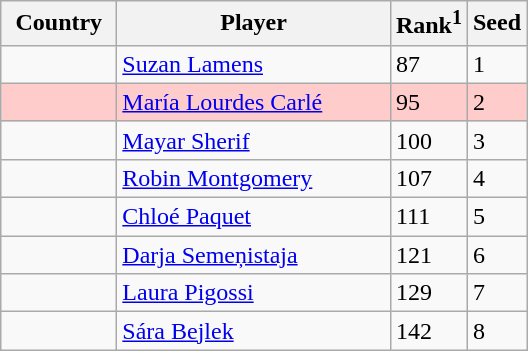<table class="sortable wikitable">
<tr>
<th width="70">Country</th>
<th width="175">Player</th>
<th>Rank<sup>1</sup></th>
<th>Seed</th>
</tr>
<tr>
<td></td>
<td><a href='#'>Suzan Lamens</a></td>
<td>87</td>
<td>1</td>
</tr>
<tr style="background:#fcc;">
<td></td>
<td><a href='#'>María Lourdes Carlé</a></td>
<td>95</td>
<td>2</td>
</tr>
<tr>
<td></td>
<td><a href='#'>Mayar Sherif</a></td>
<td>100</td>
<td>3</td>
</tr>
<tr>
<td></td>
<td><a href='#'>Robin Montgomery</a></td>
<td>107</td>
<td>4</td>
</tr>
<tr>
<td></td>
<td><a href='#'>Chloé Paquet</a></td>
<td>111</td>
<td>5</td>
</tr>
<tr>
<td></td>
<td><a href='#'>Darja Semeņistaja</a></td>
<td>121</td>
<td>6</td>
</tr>
<tr>
<td></td>
<td><a href='#'>Laura Pigossi</a></td>
<td>129</td>
<td>7</td>
</tr>
<tr>
<td></td>
<td><a href='#'>Sára Bejlek</a></td>
<td>142</td>
<td>8</td>
</tr>
</table>
